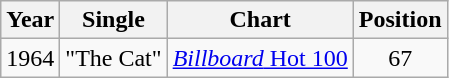<table class="wikitable">
<tr>
<th>Year</th>
<th>Single</th>
<th>Chart</th>
<th>Position</th>
</tr>
<tr>
<td>1964</td>
<td>"The Cat"</td>
<td><a href='#'><em>Billboard</em> Hot 100</a></td>
<td style="text-align:center;">67</td>
</tr>
</table>
